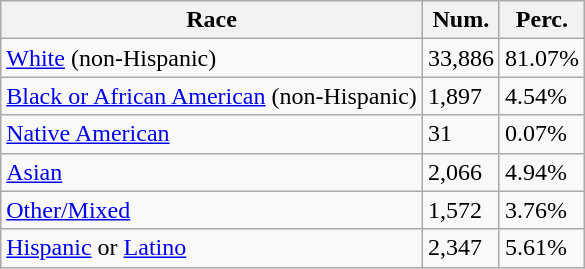<table class="wikitable">
<tr>
<th>Race</th>
<th>Num.</th>
<th>Perc.</th>
</tr>
<tr>
<td><a href='#'>White</a> (non-Hispanic)</td>
<td>33,886</td>
<td>81.07%</td>
</tr>
<tr>
<td><a href='#'>Black or African American</a> (non-Hispanic)</td>
<td>1,897</td>
<td>4.54%</td>
</tr>
<tr>
<td><a href='#'>Native American</a></td>
<td>31</td>
<td>0.07%</td>
</tr>
<tr>
<td><a href='#'>Asian</a></td>
<td>2,066</td>
<td>4.94%</td>
</tr>
<tr>
<td><a href='#'>Other/Mixed</a></td>
<td>1,572</td>
<td>3.76%</td>
</tr>
<tr>
<td><a href='#'>Hispanic</a> or <a href='#'>Latino</a></td>
<td>2,347</td>
<td>5.61%</td>
</tr>
</table>
